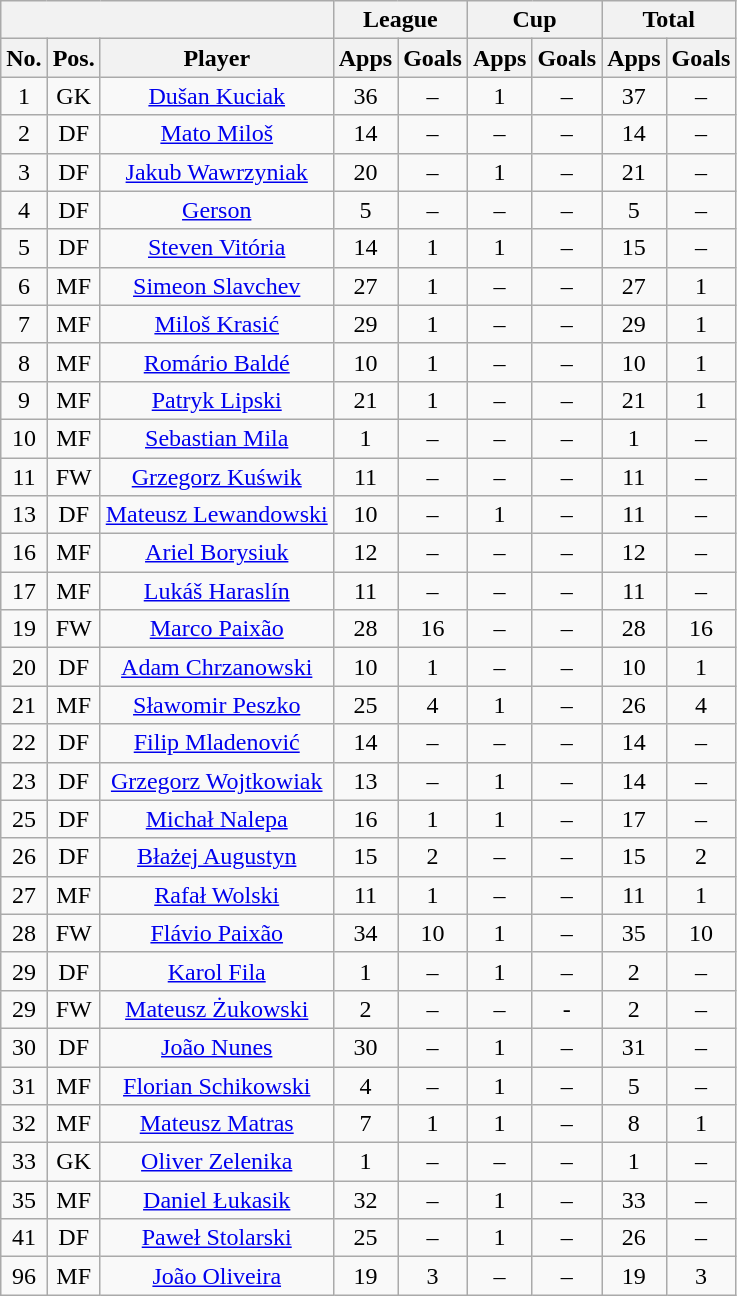<table class="wikitable" style="text-align: center">
<tr>
<th colspan="3"></th>
<th colspan="2">League</th>
<th colspan="2">Cup</th>
<th colspan="2">Total</th>
</tr>
<tr>
<th>No.</th>
<th>Pos.</th>
<th>Player</th>
<th>Apps</th>
<th>Goals</th>
<th>Apps</th>
<th>Goals</th>
<th>Apps</th>
<th>Goals</th>
</tr>
<tr>
<td>1</td>
<td>GK</td>
<td><a href='#'>Dušan Kuciak</a></td>
<td>36</td>
<td>–</td>
<td>1</td>
<td>–</td>
<td>37</td>
<td>–</td>
</tr>
<tr>
<td>2</td>
<td>DF</td>
<td><a href='#'>Mato Miloš</a></td>
<td>14</td>
<td>–</td>
<td>–</td>
<td>–</td>
<td>14</td>
<td>–</td>
</tr>
<tr>
<td>3</td>
<td>DF</td>
<td><a href='#'>Jakub Wawrzyniak</a></td>
<td>20</td>
<td>–</td>
<td>1</td>
<td>–</td>
<td>21</td>
<td>–</td>
</tr>
<tr>
<td>4</td>
<td>DF</td>
<td><a href='#'>Gerson</a></td>
<td>5</td>
<td>–</td>
<td>–</td>
<td>–</td>
<td>5</td>
<td>–</td>
</tr>
<tr>
<td>5</td>
<td>DF</td>
<td><a href='#'>Steven Vitória</a></td>
<td>14</td>
<td>1</td>
<td>1</td>
<td>–</td>
<td>15</td>
<td>–</td>
</tr>
<tr>
<td>6</td>
<td>MF</td>
<td><a href='#'>Simeon Slavchev</a></td>
<td>27</td>
<td>1</td>
<td>–</td>
<td>–</td>
<td>27</td>
<td>1</td>
</tr>
<tr>
<td>7</td>
<td>MF</td>
<td><a href='#'>Miloš Krasić</a></td>
<td>29</td>
<td>1</td>
<td>–</td>
<td>–</td>
<td>29</td>
<td>1</td>
</tr>
<tr>
<td>8</td>
<td>MF</td>
<td><a href='#'>Romário Baldé</a></td>
<td>10</td>
<td>1</td>
<td>–</td>
<td>–</td>
<td>10</td>
<td>1</td>
</tr>
<tr>
<td>9</td>
<td>MF</td>
<td><a href='#'>Patryk Lipski</a></td>
<td>21</td>
<td>1</td>
<td>–</td>
<td>–</td>
<td>21</td>
<td>1</td>
</tr>
<tr>
<td>10</td>
<td>MF</td>
<td><a href='#'>Sebastian Mila</a></td>
<td>1</td>
<td>–</td>
<td>–</td>
<td>–</td>
<td>1</td>
<td>–</td>
</tr>
<tr>
<td>11</td>
<td>FW</td>
<td><a href='#'>Grzegorz Kuświk</a></td>
<td>11</td>
<td>–</td>
<td>–</td>
<td>–</td>
<td>11</td>
<td>–</td>
</tr>
<tr>
<td>13</td>
<td>DF</td>
<td><a href='#'>Mateusz Lewandowski</a></td>
<td>10</td>
<td>–</td>
<td>1</td>
<td>–</td>
<td>11</td>
<td>–</td>
</tr>
<tr>
<td>16</td>
<td>MF</td>
<td><a href='#'>Ariel Borysiuk</a></td>
<td>12</td>
<td>–</td>
<td>–</td>
<td>–</td>
<td>12</td>
<td>–</td>
</tr>
<tr>
<td>17</td>
<td>MF</td>
<td><a href='#'>Lukáš Haraslín</a></td>
<td>11</td>
<td>–</td>
<td>–</td>
<td>–</td>
<td>11</td>
<td>–</td>
</tr>
<tr>
<td>19</td>
<td>FW</td>
<td><a href='#'>Marco Paixão</a></td>
<td>28</td>
<td>16</td>
<td>–</td>
<td>–</td>
<td>28</td>
<td>16</td>
</tr>
<tr>
<td>20</td>
<td>DF</td>
<td><a href='#'>Adam Chrzanowski</a></td>
<td>10</td>
<td>1</td>
<td>–</td>
<td>–</td>
<td>10</td>
<td>1</td>
</tr>
<tr>
<td>21</td>
<td>MF</td>
<td><a href='#'>Sławomir Peszko</a></td>
<td>25</td>
<td>4</td>
<td>1</td>
<td>–</td>
<td>26</td>
<td>4</td>
</tr>
<tr>
<td>22</td>
<td>DF</td>
<td><a href='#'>Filip Mladenović</a></td>
<td>14</td>
<td>–</td>
<td>–</td>
<td>–</td>
<td>14</td>
<td>–</td>
</tr>
<tr>
<td>23</td>
<td>DF</td>
<td><a href='#'>Grzegorz Wojtkowiak</a></td>
<td>13</td>
<td>–</td>
<td>1</td>
<td>–</td>
<td>14</td>
<td>–</td>
</tr>
<tr>
<td>25</td>
<td>DF</td>
<td><a href='#'>Michał Nalepa</a></td>
<td>16</td>
<td>1</td>
<td>1</td>
<td>–</td>
<td>17</td>
<td>–</td>
</tr>
<tr>
<td>26</td>
<td>DF</td>
<td><a href='#'>Błażej Augustyn</a></td>
<td>15</td>
<td>2</td>
<td>–</td>
<td>–</td>
<td>15</td>
<td>2</td>
</tr>
<tr>
<td>27</td>
<td>MF</td>
<td><a href='#'>Rafał Wolski</a></td>
<td>11</td>
<td>1</td>
<td>–</td>
<td>–</td>
<td>11</td>
<td>1</td>
</tr>
<tr>
<td>28</td>
<td>FW</td>
<td><a href='#'>Flávio Paixão</a></td>
<td>34</td>
<td>10</td>
<td>1</td>
<td>–</td>
<td>35</td>
<td>10</td>
</tr>
<tr>
<td>29</td>
<td>DF</td>
<td><a href='#'>Karol Fila</a></td>
<td>1</td>
<td>–</td>
<td>1</td>
<td>–</td>
<td>2</td>
<td>–</td>
</tr>
<tr>
<td>29</td>
<td>FW</td>
<td><a href='#'>Mateusz Żukowski</a></td>
<td>2</td>
<td>–</td>
<td>–</td>
<td>-</td>
<td>2</td>
<td>–</td>
</tr>
<tr>
<td>30</td>
<td>DF</td>
<td><a href='#'>João Nunes</a></td>
<td>30</td>
<td>–</td>
<td>1</td>
<td>–</td>
<td>31</td>
<td>–</td>
</tr>
<tr>
<td>31</td>
<td>MF</td>
<td><a href='#'>Florian Schikowski</a></td>
<td>4</td>
<td>–</td>
<td>1</td>
<td>–</td>
<td>5</td>
<td>–</td>
</tr>
<tr>
<td>32</td>
<td>MF</td>
<td><a href='#'>Mateusz Matras</a></td>
<td>7</td>
<td>1</td>
<td>1</td>
<td>–</td>
<td>8</td>
<td>1</td>
</tr>
<tr>
<td>33</td>
<td>GK</td>
<td><a href='#'>Oliver Zelenika</a></td>
<td>1</td>
<td>–</td>
<td>–</td>
<td>–</td>
<td>1</td>
<td>–</td>
</tr>
<tr>
<td>35</td>
<td>MF</td>
<td><a href='#'>Daniel Łukasik</a></td>
<td>32</td>
<td>–</td>
<td>1</td>
<td>–</td>
<td>33</td>
<td>–</td>
</tr>
<tr>
<td>41</td>
<td>DF</td>
<td><a href='#'>Paweł Stolarski</a></td>
<td>25</td>
<td>–</td>
<td>1</td>
<td>–</td>
<td>26</td>
<td>–</td>
</tr>
<tr>
<td>96</td>
<td>MF</td>
<td><a href='#'>João Oliveira</a></td>
<td>19</td>
<td>3</td>
<td>–</td>
<td>–</td>
<td>19</td>
<td>3</td>
</tr>
</table>
